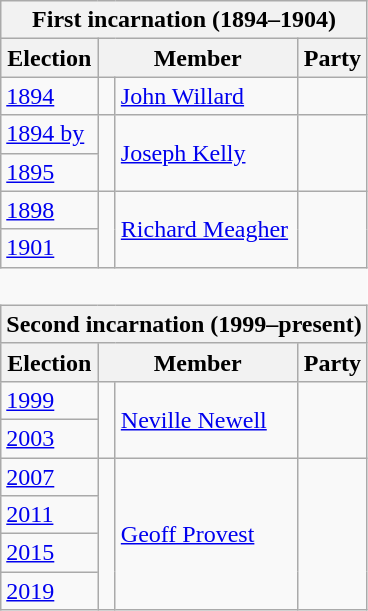<table class="wikitable" style='border-style: none none none none;'>
<tr>
<th colspan="4">First incarnation (1894–1904)</th>
</tr>
<tr>
<th>Election</th>
<th colspan="2">Member</th>
<th>Party</th>
</tr>
<tr style="background: #f9f9f9">
<td><a href='#'>1894</a></td>
<td> </td>
<td><a href='#'>John Willard</a></td>
<td></td>
</tr>
<tr style="background: #f9f9f9">
<td><a href='#'>1894 by</a></td>
<td rowspan="2" > </td>
<td rowspan="2"><a href='#'>Joseph Kelly</a></td>
<td rowspan="2"></td>
</tr>
<tr style="background: #f9f9f9">
<td><a href='#'>1895</a></td>
</tr>
<tr style="background: #f9f9f9">
<td><a href='#'>1898</a></td>
<td rowspan="2" > </td>
<td rowspan="2"><a href='#'>Richard Meagher</a></td>
<td rowspan="2"></td>
</tr>
<tr style="background: #f9f9f9">
<td><a href='#'>1901</a></td>
</tr>
<tr>
<td colspan="4" style='border-style: none none none none;'> </td>
</tr>
<tr>
<th colspan="4">Second incarnation (1999–present)</th>
</tr>
<tr>
<th>Election</th>
<th colspan="2">Member</th>
<th>Party</th>
</tr>
<tr style="background: #f9f9f9">
<td><a href='#'>1999</a></td>
<td rowspan="2" > </td>
<td rowspan="2"><a href='#'>Neville Newell</a></td>
<td rowspan="2"></td>
</tr>
<tr style="background: #f9f9f9">
<td><a href='#'>2003</a></td>
</tr>
<tr style="background: #f9f9f9">
<td><a href='#'>2007</a></td>
<td rowspan="4" > </td>
<td rowspan="4"><a href='#'>Geoff Provest</a></td>
<td rowspan="4"></td>
</tr>
<tr style="background: #f9f9f9">
<td><a href='#'>2011</a></td>
</tr>
<tr style="background: #f9f9f9">
<td><a href='#'>2015</a></td>
</tr>
<tr style="background: #f9f9f9">
<td><a href='#'>2019</a></td>
</tr>
</table>
